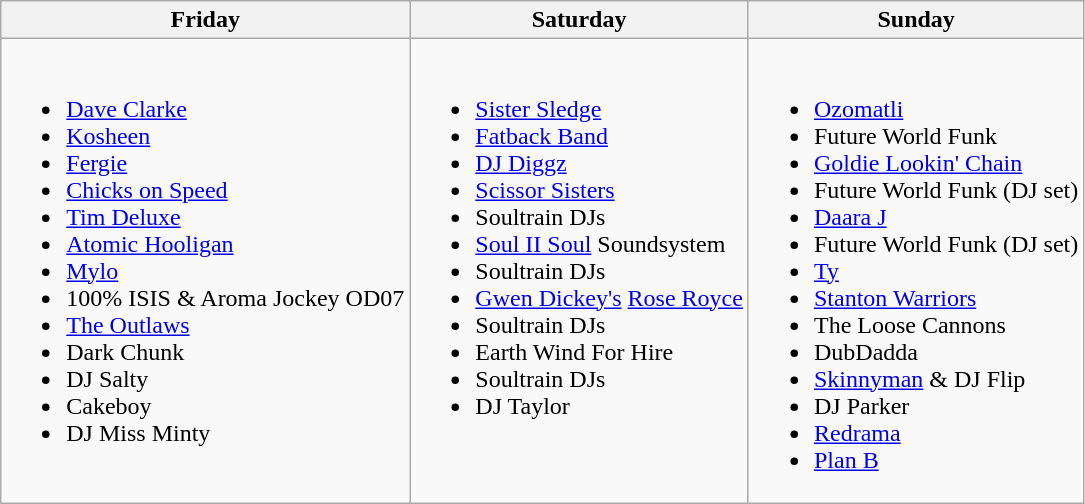<table class="wikitable">
<tr>
<th>Friday</th>
<th>Saturday</th>
<th>Sunday</th>
</tr>
<tr valign="top">
<td><br><ul><li><a href='#'>Dave Clarke</a></li><li><a href='#'>Kosheen</a></li><li><a href='#'>Fergie</a></li><li><a href='#'>Chicks on Speed</a></li><li><a href='#'>Tim Deluxe</a></li><li><a href='#'>Atomic Hooligan</a></li><li><a href='#'>Mylo</a></li><li>100% ISIS & Aroma Jockey OD07</li><li><a href='#'>The Outlaws</a></li><li>Dark Chunk</li><li>DJ Salty</li><li>Cakeboy</li><li>DJ Miss Minty</li></ul></td>
<td><br><ul><li><a href='#'>Sister Sledge</a></li><li><a href='#'>Fatback Band</a></li><li><a href='#'>DJ Diggz</a></li><li><a href='#'>Scissor Sisters</a></li><li>Soultrain DJs</li><li><a href='#'>Soul II Soul</a> Soundsystem</li><li>Soultrain DJs</li><li><a href='#'>Gwen Dickey's</a> <a href='#'>Rose Royce</a></li><li>Soultrain DJs</li><li>Earth Wind For Hire</li><li>Soultrain DJs</li><li>DJ Taylor</li></ul></td>
<td><br><ul><li><a href='#'>Ozomatli</a></li><li>Future World Funk</li><li><a href='#'>Goldie Lookin' Chain</a></li><li>Future World Funk (DJ set)</li><li><a href='#'>Daara J</a></li><li>Future World Funk (DJ set)</li><li><a href='#'>Ty</a></li><li><a href='#'>Stanton Warriors</a></li><li>The Loose Cannons</li><li>DubDadda</li><li><a href='#'>Skinnyman</a> & DJ Flip</li><li>DJ Parker</li><li><a href='#'>Redrama</a></li><li><a href='#'>Plan B</a></li></ul></td>
</tr>
</table>
